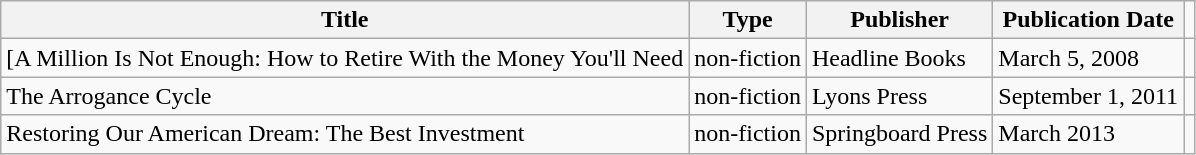<table class="wikitable">
<tr>
<th>Title</th>
<th>Type</th>
<th>Publisher</th>
<th>Publication Date</th>
</tr>
<tr>
<td>[A Million Is Not Enough: How to Retire With the Money You'll Need</td>
<td>non-fiction</td>
<td>Headline Books</td>
<td>March 5, 2008</td>
<td></td>
</tr>
<tr>
<td>The Arrogance Cycle</td>
<td>non-fiction</td>
<td>Lyons Press</td>
<td>September 1, 2011</td>
<td></td>
</tr>
<tr>
<td>Restoring Our American Dream: The Best Investment</td>
<td>non-fiction</td>
<td>Springboard Press</td>
<td>March 2013</td>
<td></td>
</tr>
</table>
